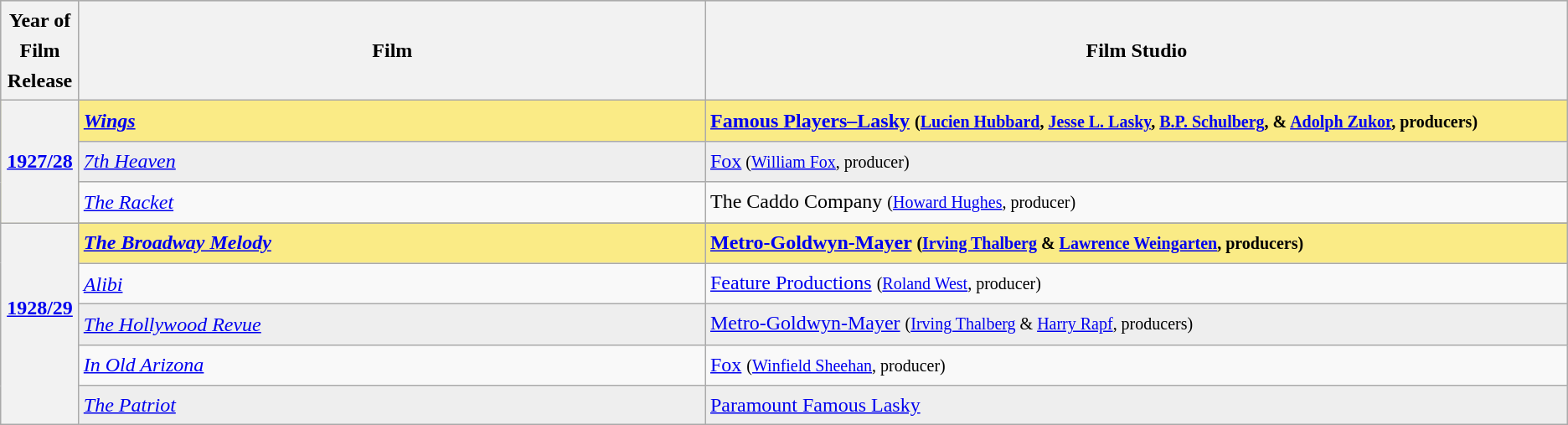<table class="wikitable sortable sticky-header" style="font-size:1.00em; line-height:1.5em;">
<tr bgcolor="#bebebe">
<th width="5%">Year of Film Release</th>
<th width="40%">Film</th>
<th width="55%">Film Studio</th>
</tr>
<tr style="background:#FAEB86">
<th rowspan="3"><a href='#'>1927/28</a><br></th>
<td><strong><em><a href='#'>Wings</a></em></strong></td>
<td><strong><a href='#'>Famous Players–Lasky</a> <small>(<a href='#'>Lucien Hubbard</a>, <a href='#'>Jesse L. Lasky</a>, <a href='#'>B.P. Schulberg</a>, & <a href='#'>Adolph Zukor</a>, producers)</small></strong></td>
</tr>
<tr style="background:#eee;">
<td><em><a href='#'>7th Heaven</a></em></td>
<td><a href='#'>Fox</a><small> (<a href='#'>William Fox</a>, producer)</small></td>
</tr>
<tr>
<td><em><a href='#'>The Racket</a></em></td>
<td>The Caddo Company <small>(<a href='#'>Howard Hughes</a>, producer)</small></td>
</tr>
<tr>
<th rowspan="6" style="text-align:center"><a href='#'>1928/29</a><br><br></th>
</tr>
<tr style="background:#FAEB86">
<td><strong><em><a href='#'>The Broadway Melody</a></em></strong></td>
<td><strong><a href='#'>Metro-Goldwyn-Mayer</a> <small>(<a href='#'>Irving Thalberg</a> & <a href='#'>Lawrence Weingarten</a>, producers)</small></strong></td>
</tr>
<tr>
<td><em><a href='#'>Alibi</a></em></td>
<td><a href='#'>Feature Productions</a> <small>(<a href='#'>Roland West</a>, producer)</small></td>
</tr>
<tr style="background:#eee;">
<td><em><a href='#'>The Hollywood Revue</a></em></td>
<td><a href='#'>Metro-Goldwyn-Mayer</a>  <small>(<a href='#'>Irving Thalberg</a> & <a href='#'>Harry Rapf</a>, producers)</small></td>
</tr>
<tr>
<td><em><a href='#'>In Old Arizona</a></em></td>
<td><a href='#'>Fox</a> <small>(<a href='#'>Winfield Sheehan</a>, producer)</small></td>
</tr>
<tr style="background:#eee;">
<td><em><a href='#'>The Patriot</a></em></td>
<td><a href='#'>Paramount Famous Lasky</a></td>
</tr>
</table>
